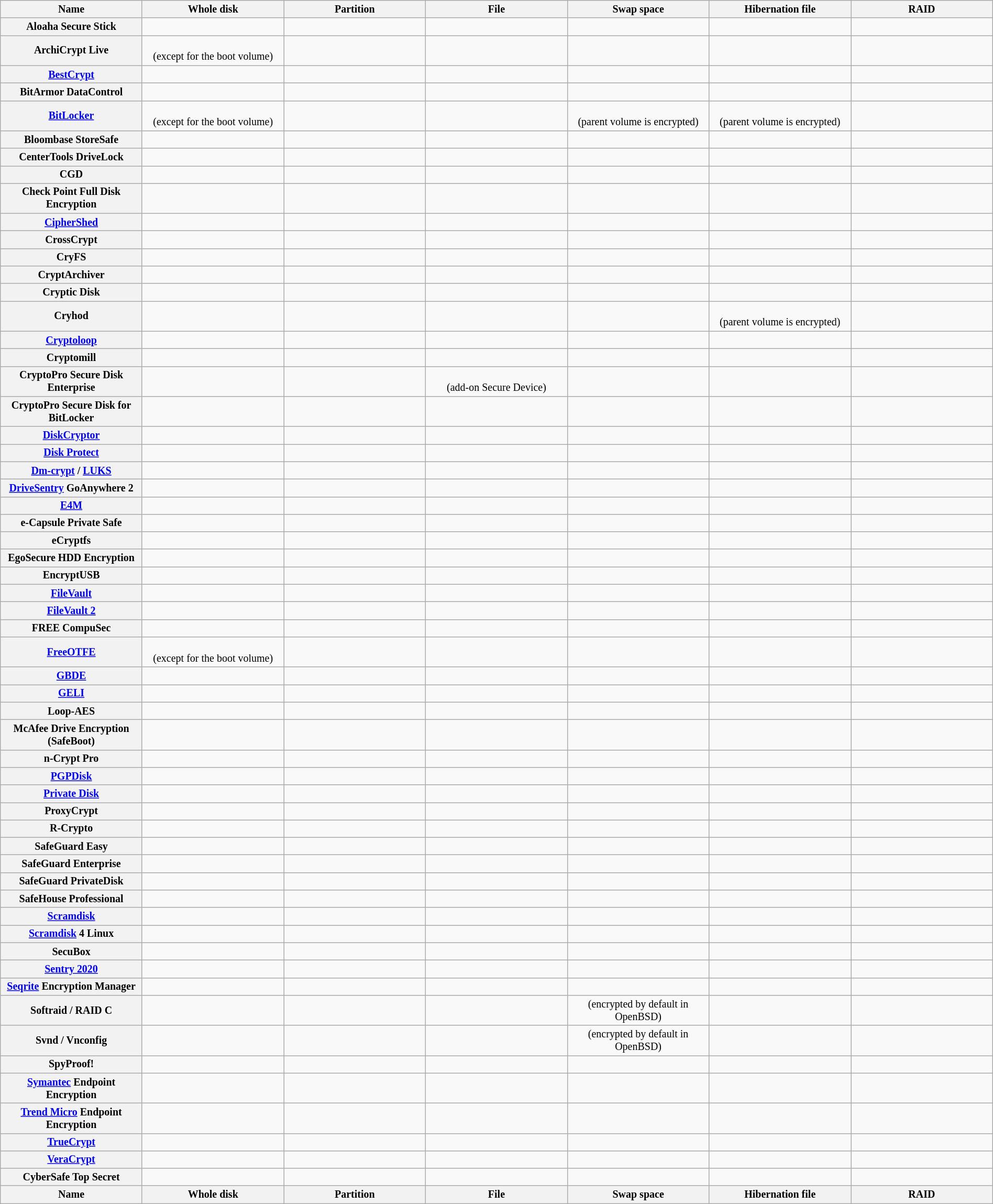<table class="wikitable sortable" style="width: 100%; text-align: center; font-size: smaller; table-layout: fixed;">
<tr>
<th>Name</th>
<th>Whole disk</th>
<th>Partition</th>
<th>File</th>
<th>Swap space</th>
<th>Hibernation file</th>
<th>RAID</th>
</tr>
<tr>
<th>Aloaha Secure Stick</th>
<td></td>
<td></td>
<td></td>
<td></td>
<td></td>
<td></td>
</tr>
<tr>
<th>ArchiCrypt Live</th>
<td><br>(except for the boot volume)</td>
<td></td>
<td></td>
<td></td>
<td></td>
<td></td>
</tr>
<tr>
<th><a href='#'>BestCrypt</a></th>
<td></td>
<td></td>
<td></td>
<td></td>
<td></td>
<td></td>
</tr>
<tr>
<th>BitArmor DataControl</th>
<td></td>
<td></td>
<td></td>
<td></td>
<td></td>
<td></td>
</tr>
<tr>
<th><a href='#'>BitLocker</a></th>
<td><br>(except for the boot volume)</td>
<td></td>
<td></td>
<td><br>(parent volume is encrypted)</td>
<td><br>(parent volume is encrypted)</td>
<td></td>
</tr>
<tr>
<th>Bloombase StoreSafe</th>
<td></td>
<td></td>
<td></td>
<td></td>
<td></td>
<td></td>
</tr>
<tr>
<th>CenterTools DriveLock</th>
<td></td>
<td></td>
<td></td>
<td></td>
<td></td>
<td></td>
</tr>
<tr>
<th>CGD</th>
<td></td>
<td></td>
<td></td>
<td></td>
<td></td>
<td></td>
</tr>
<tr>
<th>Check Point Full Disk Encryption</th>
<td></td>
<td></td>
<td></td>
<td></td>
<td></td>
<td></td>
</tr>
<tr>
<th><a href='#'>CipherShed</a></th>
<td></td>
<td></td>
<td></td>
<td></td>
<td></td>
<td></td>
</tr>
<tr>
<th>CrossCrypt</th>
<td></td>
<td></td>
<td></td>
<td></td>
<td></td>
<td></td>
</tr>
<tr>
<th>CryFS</th>
<td></td>
<td></td>
<td></td>
<td></td>
<td></td>
<td></td>
</tr>
<tr>
<th>CryptArchiver</th>
<td></td>
<td></td>
<td></td>
<td></td>
<td></td>
<td></td>
</tr>
<tr>
<th>Cryptic Disk</th>
<td></td>
<td></td>
<td></td>
<td></td>
<td></td>
<td></td>
</tr>
<tr>
<th>Cryhod</th>
<td></td>
<td></td>
<td></td>
<td></td>
<td><br>(parent volume is encrypted)</td>
<td></td>
</tr>
<tr>
<th><a href='#'>Cryptoloop</a></th>
<td></td>
<td></td>
<td></td>
<td></td>
<td></td>
<td></td>
</tr>
<tr>
<th>Cryptomill</th>
<td></td>
<td></td>
<td></td>
<td></td>
<td></td>
<td></td>
</tr>
<tr>
<th>CryptoPro Secure Disk Enterprise</th>
<td></td>
<td></td>
<td><br>(add-on Secure Device)</td>
<td></td>
<td></td>
<td></td>
</tr>
<tr>
<th>CryptoPro Secure Disk for BitLocker</th>
<td></td>
<td></td>
<td></td>
<td></td>
<td></td>
<td></td>
</tr>
<tr>
<th><a href='#'>DiskCryptor</a></th>
<td></td>
<td></td>
<td></td>
<td></td>
<td></td>
<td></td>
</tr>
<tr>
<th><a href='#'>Disk Protect</a></th>
<td></td>
<td></td>
<td></td>
<td></td>
<td></td>
<td></td>
</tr>
<tr>
<th><a href='#'>Dm-crypt</a> / <a href='#'>LUKS</a></th>
<td></td>
<td></td>
<td></td>
<td></td>
<td></td>
<td></td>
</tr>
<tr>
<th><a href='#'>DriveSentry</a> GoAnywhere 2</th>
<td></td>
<td></td>
<td></td>
<td></td>
<td></td>
<td></td>
</tr>
<tr>
<th><a href='#'>E4M</a></th>
<td></td>
<td></td>
<td></td>
<td></td>
<td></td>
<td></td>
</tr>
<tr>
<th>e-Capsule Private Safe</th>
<td></td>
<td></td>
<td></td>
<td></td>
<td></td>
<td></td>
</tr>
<tr>
<th>eCryptfs</th>
<td></td>
<td></td>
<td></td>
<td></td>
<td></td>
<td></td>
</tr>
<tr>
<th>EgoSecure HDD Encryption</th>
<td></td>
<td></td>
<td></td>
<td></td>
<td></td>
<td></td>
</tr>
<tr>
<th>EncryptUSB</th>
<td></td>
<td></td>
<td></td>
<td></td>
<td></td>
<td></td>
</tr>
<tr>
<th><a href='#'>FileVault</a></th>
<td></td>
<td></td>
<td></td>
<td></td>
<td></td>
</tr>
<tr>
<th><a href='#'>FileVault 2</a></th>
<td></td>
<td></td>
<td></td>
<td></td>
<td></td>
<td></td>
</tr>
<tr>
<th>FREE CompuSec</th>
<td></td>
<td></td>
<td></td>
<td></td>
<td></td>
<td></td>
</tr>
<tr>
<th><a href='#'>FreeOTFE</a></th>
<td><br>(except for the boot volume)</td>
<td></td>
<td></td>
<td></td>
<td></td>
<td></td>
</tr>
<tr>
<th><a href='#'>GBDE</a></th>
<td></td>
<td></td>
<td></td>
<td></td>
<td></td>
<td></td>
</tr>
<tr>
<th><a href='#'>GELI</a></th>
<td></td>
<td></td>
<td></td>
<td></td>
<td></td>
<td></td>
</tr>
<tr>
<th>Loop-AES</th>
<td></td>
<td></td>
<td></td>
<td></td>
<td></td>
<td></td>
</tr>
<tr>
<th>McAfee Drive Encryption (SafeBoot)</th>
<td></td>
<td></td>
<td></td>
<td></td>
<td></td>
<td></td>
</tr>
<tr>
<th>n-Crypt Pro</th>
<td></td>
<td></td>
<td></td>
<td></td>
<td></td>
<td></td>
</tr>
<tr>
<th><a href='#'>PGPDisk</a></th>
<td></td>
<td></td>
<td></td>
<td></td>
<td></td>
<td></td>
</tr>
<tr>
<th><a href='#'>Private Disk</a></th>
<td></td>
<td></td>
<td></td>
<td></td>
<td></td>
<td></td>
</tr>
<tr>
<th>ProxyCrypt</th>
<td></td>
<td></td>
<td></td>
<td></td>
<td></td>
<td></td>
</tr>
<tr>
<th>R-Crypto</th>
<td></td>
<td></td>
<td></td>
<td></td>
<td></td>
<td></td>
</tr>
<tr>
<th>SafeGuard Easy</th>
<td></td>
<td></td>
<td></td>
<td></td>
<td></td>
<td></td>
</tr>
<tr>
<th>SafeGuard Enterprise</th>
<td></td>
<td></td>
<td></td>
<td></td>
<td></td>
<td></td>
</tr>
<tr>
<th>SafeGuard PrivateDisk</th>
<td></td>
<td></td>
<td></td>
<td></td>
<td></td>
<td></td>
</tr>
<tr>
<th>SafeHouse Professional</th>
<td></td>
<td></td>
<td></td>
<td></td>
<td></td>
<td></td>
</tr>
<tr>
<th><a href='#'>Scramdisk</a></th>
<td></td>
<td></td>
<td></td>
<td></td>
<td></td>
<td></td>
</tr>
<tr>
<th><a href='#'>Scramdisk</a> 4 Linux</th>
<td></td>
<td></td>
<td></td>
<td></td>
<td></td>
<td></td>
</tr>
<tr>
<th>SecuBox</th>
<td></td>
<td></td>
<td></td>
<td></td>
<td></td>
<td></td>
</tr>
<tr>
<th><a href='#'>Sentry 2020</a></th>
<td></td>
<td></td>
<td></td>
<td></td>
<td></td>
<td></td>
</tr>
<tr>
<th><a href='#'>Seqrite</a> Encryption Manager</th>
<td></td>
<td></td>
<td></td>
<td></td>
<td></td>
<td></td>
</tr>
<tr>
<th>Softraid / RAID C</th>
<td></td>
<td></td>
<td></td>
<td> (encrypted by default in OpenBSD)</td>
<td></td>
<td></td>
</tr>
<tr>
<th>Svnd / Vnconfig</th>
<td></td>
<td></td>
<td></td>
<td> (encrypted by default in OpenBSD)</td>
<td></td>
<td></td>
</tr>
<tr>
<th>SpyProof!</th>
<td></td>
<td></td>
<td></td>
<td></td>
<td></td>
<td></td>
</tr>
<tr>
<th><a href='#'>Symantec</a> Endpoint Encryption</th>
<td></td>
<td></td>
<td></td>
<td></td>
<td></td>
<td></td>
</tr>
<tr>
<th><a href='#'>Trend Micro</a> Endpoint Encryption</th>
<td></td>
<td></td>
<td></td>
<td></td>
<td></td>
<td></td>
</tr>
<tr>
<th><a href='#'>TrueCrypt</a></th>
<td></td>
<td></td>
<td></td>
<td></td>
<td></td>
<td></td>
</tr>
<tr>
<th><a href='#'>VeraCrypt</a></th>
<td></td>
<td></td>
<td></td>
<td></td>
<td></td>
<td></td>
</tr>
<tr>
<th>CyberSafe Top Secret</th>
<td></td>
<td></td>
<td></td>
<td></td>
<td></td>
<td></td>
</tr>
<tr class="sortbottom">
<th>Name</th>
<th>Whole disk</th>
<th>Partition</th>
<th>File</th>
<th>Swap space</th>
<th>Hibernation file</th>
<th>RAID</th>
</tr>
</table>
